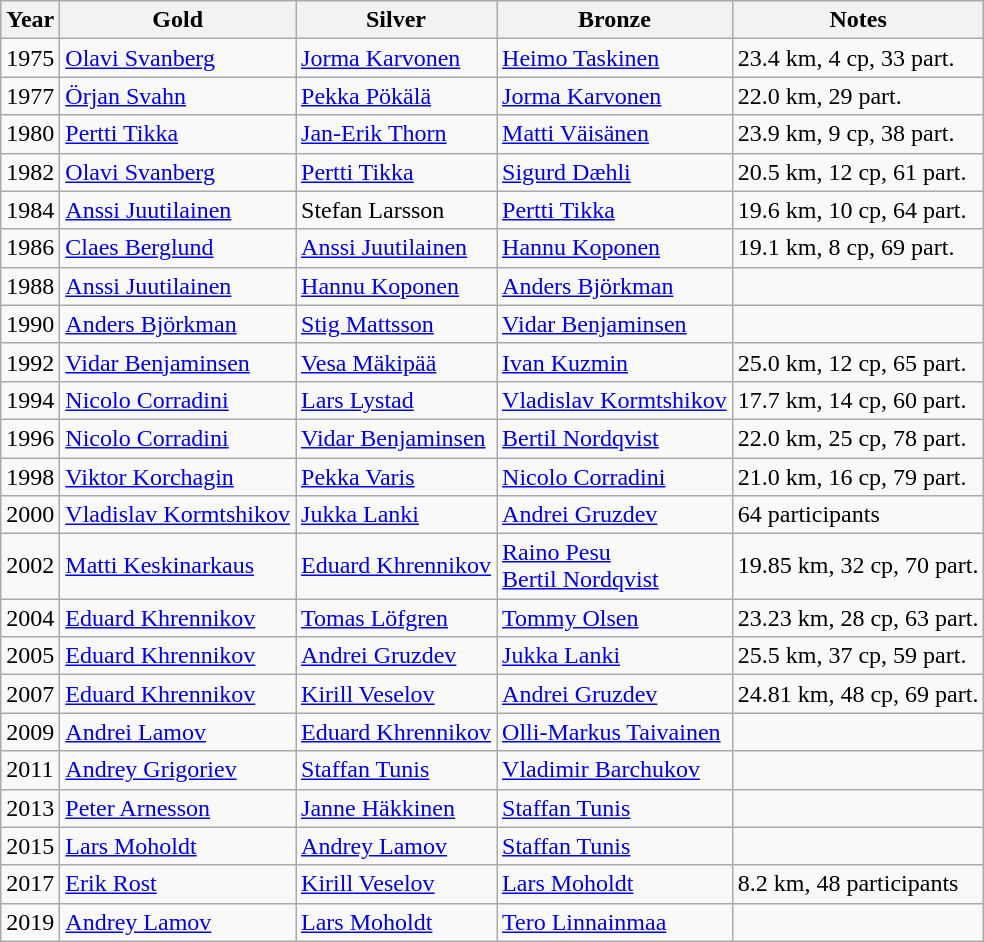<table class="wikitable">
<tr>
<th>Year</th>
<th>Gold</th>
<th>Silver</th>
<th>Bronze</th>
<th>Notes</th>
</tr>
<tr>
<td>1975</td>
<td> <a href='#'>Olavi Svanberg</a></td>
<td> <a href='#'>Jorma Karvonen</a></td>
<td> <a href='#'>Heimo Taskinen</a></td>
<td>23.4 km, 4 cp, 33 part.</td>
</tr>
<tr>
<td>1977</td>
<td> <a href='#'>Örjan Svahn</a></td>
<td> <a href='#'>Pekka Pökälä</a></td>
<td> <a href='#'>Jorma Karvonen</a></td>
<td>22.0 km, 29 part.</td>
</tr>
<tr>
<td>1980</td>
<td> <a href='#'>Pertti Tikka</a></td>
<td> <a href='#'>Jan-Erik Thorn</a></td>
<td> <a href='#'>Matti Väisänen</a></td>
<td>23.9 km, 9 cp, 38 part.</td>
</tr>
<tr>
<td>1982</td>
<td> <a href='#'>Olavi Svanberg</a></td>
<td> <a href='#'>Pertti Tikka</a></td>
<td> <a href='#'>Sigurd Dæhli</a></td>
<td>20.5 km, 12 cp, 61 part.</td>
</tr>
<tr>
<td>1984</td>
<td> <a href='#'>Anssi Juutilainen</a></td>
<td> Stefan Larsson</td>
<td> <a href='#'>Pertti Tikka</a></td>
<td>19.6 km, 10 cp, 64 part.</td>
</tr>
<tr>
<td>1986</td>
<td> <a href='#'>Claes Berglund</a></td>
<td> <a href='#'>Anssi Juutilainen</a></td>
<td> <a href='#'>Hannu Koponen</a></td>
<td>19.1 km, 8 cp, 69 part.</td>
</tr>
<tr>
<td>1988</td>
<td> <a href='#'>Anssi Juutilainen</a></td>
<td> <a href='#'>Hannu Koponen</a></td>
<td> <a href='#'>Anders Björkman</a></td>
<td></td>
</tr>
<tr>
<td>1990</td>
<td> <a href='#'>Anders Björkman</a></td>
<td> <a href='#'>Stig Mattsson</a></td>
<td> <a href='#'>Vidar Benjaminsen</a></td>
<td></td>
</tr>
<tr>
<td>1992</td>
<td> <a href='#'>Vidar Benjaminsen</a></td>
<td> <a href='#'>Vesa Mäkipää</a></td>
<td> <a href='#'>Ivan Kuzmin</a></td>
<td>25.0 km, 12 cp, 65 part.</td>
</tr>
<tr>
<td>1994</td>
<td> <a href='#'>Nicolo Corradini</a></td>
<td> <a href='#'>Lars Lystad</a></td>
<td> <a href='#'>Vladislav Kormtshikov</a></td>
<td>17.7 km, 14 cp, 60 part.</td>
</tr>
<tr>
<td>1996</td>
<td> <a href='#'>Nicolo Corradini</a></td>
<td> <a href='#'>Vidar Benjaminsen</a></td>
<td> <a href='#'>Bertil Nordqvist</a></td>
<td>22.0 km, 25 cp, 78 part.</td>
</tr>
<tr>
<td>1998</td>
<td> <a href='#'>Viktor Korchagin</a></td>
<td> <a href='#'>Pekka Varis</a></td>
<td> <a href='#'>Nicolo Corradini</a></td>
<td>21.0 km, 16 cp, 79 part.</td>
</tr>
<tr>
<td>2000</td>
<td> <a href='#'>Vladislav Kormtshikov</a></td>
<td> <a href='#'>Jukka Lanki</a></td>
<td> <a href='#'>Andrei Gruzdev</a></td>
<td>64 participants</td>
</tr>
<tr>
<td>2002</td>
<td> <a href='#'>Matti Keskinarkaus</a></td>
<td> <a href='#'>Eduard Khrennikov</a></td>
<td> <a href='#'>Raino Pesu</a><br> <a href='#'>Bertil Nordqvist</a></td>
<td>19.85 km, 32 cp, 70 part.</td>
</tr>
<tr>
<td>2004</td>
<td> <a href='#'>Eduard Khrennikov</a></td>
<td> <a href='#'>Tomas Löfgren</a></td>
<td> <a href='#'>Tommy Olsen</a></td>
<td>23.23 km, 28 cp, 63 part.</td>
</tr>
<tr>
<td>2005</td>
<td> <a href='#'>Eduard Khrennikov</a></td>
<td> <a href='#'>Andrei Gruzdev</a></td>
<td> <a href='#'>Jukka Lanki</a></td>
<td>25.5 km, 37 cp, 59 part.</td>
</tr>
<tr>
<td>2007</td>
<td> <a href='#'>Eduard Khrennikov</a></td>
<td> <a href='#'>Kirill Veselov</a></td>
<td> <a href='#'>Andrei Gruzdev</a></td>
<td>24.81 km, 48 cp, 69 part.</td>
</tr>
<tr>
<td>2009</td>
<td> <a href='#'>Andrei Lamov</a></td>
<td> <a href='#'>Eduard Khrennikov</a></td>
<td> <a href='#'>Olli-Markus Taivainen</a></td>
<td></td>
</tr>
<tr>
<td>2011</td>
<td> <a href='#'>Andrey Grigoriev</a></td>
<td> <a href='#'>Staffan Tunis</a></td>
<td> <a href='#'>Vladimir Barchukov</a></td>
<td></td>
</tr>
<tr>
<td>2013</td>
<td> <a href='#'>Peter Arnesson</a></td>
<td> <a href='#'>Janne Häkkinen</a></td>
<td> <a href='#'>Staffan Tunis</a></td>
<td></td>
</tr>
<tr>
<td>2015</td>
<td> <a href='#'>Lars Moholdt</a></td>
<td> <a href='#'>Andrey Lamov</a></td>
<td> <a href='#'>Staffan Tunis</a></td>
<td></td>
</tr>
<tr>
<td>2017 </td>
<td> <a href='#'>Erik Rost</a></td>
<td> <a href='#'>Kirill Veselov</a></td>
<td> <a href='#'>Lars Moholdt</a></td>
<td>8.2 km, 48 participants</td>
</tr>
<tr>
<td>2019</td>
<td> <a href='#'>Andrey Lamov</a></td>
<td> <a href='#'>Lars Moholdt</a></td>
<td> <a href='#'>Tero Linnainmaa</a></td>
<td></td>
</tr>
</table>
